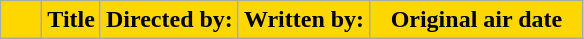<table class=wikitable style="background:#FFFFFF">
<tr>
<th style="background:#FFD700; width:20px"></th>
<th style="background:#FFD700">Title</th>
<th style="background:#FFD700">Directed by:</th>
<th style="background:#FFD700">Written by:</th>
<th style="background:#FFD700; width:135px">Original air date<br>












</th>
</tr>
</table>
